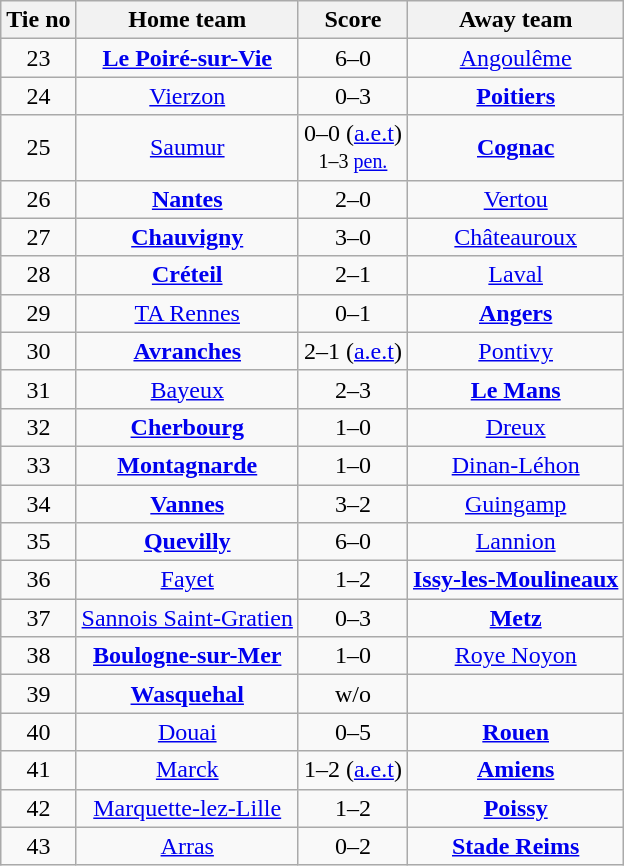<table class="wikitable" style="text-align:center">
<tr>
<th>Tie no</th>
<th>Home team</th>
<th>Score</th>
<th>Away team</th>
</tr>
<tr>
<td>23</td>
<td><strong><a href='#'>Le Poiré-sur-Vie</a></strong></td>
<td>6–0</td>
<td><a href='#'>Angoulême</a></td>
</tr>
<tr>
<td>24</td>
<td><a href='#'>Vierzon</a></td>
<td>0–3</td>
<td><strong><a href='#'>Poitiers</a></strong></td>
</tr>
<tr>
<td>25</td>
<td><a href='#'>Saumur</a></td>
<td>0–0 (<a href='#'>a.e.t</a>)<br><small>1–3 <a href='#'>pen.</a></small></td>
<td><strong><a href='#'>Cognac</a></strong></td>
</tr>
<tr>
<td>26</td>
<td><strong><a href='#'>Nantes</a></strong></td>
<td>2–0</td>
<td><a href='#'>Vertou</a></td>
</tr>
<tr>
<td>27</td>
<td><strong><a href='#'>Chauvigny</a></strong></td>
<td>3–0</td>
<td><a href='#'>Châteauroux</a></td>
</tr>
<tr>
<td>28</td>
<td><strong><a href='#'>Créteil</a></strong></td>
<td>2–1</td>
<td><a href='#'>Laval</a></td>
</tr>
<tr>
<td>29</td>
<td><a href='#'>TA Rennes</a></td>
<td>0–1</td>
<td><strong><a href='#'>Angers</a></strong></td>
</tr>
<tr>
<td>30</td>
<td><strong><a href='#'>Avranches</a></strong></td>
<td>2–1 (<a href='#'>a.e.t</a>)</td>
<td><a href='#'>Pontivy</a></td>
</tr>
<tr>
<td>31</td>
<td><a href='#'>Bayeux</a></td>
<td>2–3</td>
<td><strong><a href='#'>Le Mans</a></strong></td>
</tr>
<tr>
<td>32</td>
<td><strong><a href='#'>Cherbourg</a></strong></td>
<td>1–0</td>
<td><a href='#'>Dreux</a></td>
</tr>
<tr>
<td>33</td>
<td><strong><a href='#'>Montagnarde</a></strong></td>
<td>1–0</td>
<td><a href='#'>Dinan-Léhon</a></td>
</tr>
<tr>
<td>34</td>
<td><strong><a href='#'>Vannes</a></strong></td>
<td>3–2</td>
<td><a href='#'>Guingamp</a></td>
</tr>
<tr>
<td>35</td>
<td><strong><a href='#'>Quevilly</a></strong></td>
<td>6–0</td>
<td><a href='#'>Lannion</a></td>
</tr>
<tr>
<td>36</td>
<td><a href='#'>Fayet</a></td>
<td>1–2</td>
<td><strong><a href='#'>Issy-les-Moulineaux</a></strong></td>
</tr>
<tr>
<td>37</td>
<td><a href='#'>Sannois Saint-Gratien</a></td>
<td>0–3</td>
<td><strong><a href='#'>Metz</a></strong></td>
</tr>
<tr>
<td>38</td>
<td><strong><a href='#'>Boulogne-sur-Mer</a></strong></td>
<td>1–0</td>
<td><a href='#'>Roye Noyon</a></td>
</tr>
<tr>
<td>39</td>
<td><strong><a href='#'>Wasquehal</a></strong></td>
<td>w/o</td>
<td></td>
</tr>
<tr>
<td>40</td>
<td><a href='#'>Douai</a></td>
<td>0–5</td>
<td><strong><a href='#'>Rouen</a></strong></td>
</tr>
<tr>
<td>41</td>
<td><a href='#'>Marck</a></td>
<td>1–2 (<a href='#'>a.e.t</a>)</td>
<td><strong><a href='#'>Amiens</a></strong></td>
</tr>
<tr>
<td>42</td>
<td><a href='#'>Marquette-lez-Lille</a></td>
<td>1–2</td>
<td><strong><a href='#'>Poissy</a></strong></td>
</tr>
<tr>
<td>43</td>
<td><a href='#'>Arras</a></td>
<td>0–2</td>
<td><strong><a href='#'>Stade Reims</a></strong></td>
</tr>
</table>
